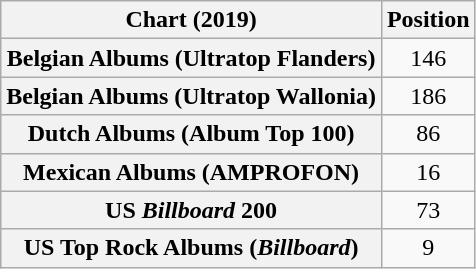<table class="wikitable sortable plainrowheaders" style="text-align:center">
<tr>
<th scope="col">Chart (2019)</th>
<th scope="col">Position</th>
</tr>
<tr>
<th scope="row">Belgian Albums (Ultratop Flanders)</th>
<td>146</td>
</tr>
<tr>
<th scope="row">Belgian Albums (Ultratop Wallonia)</th>
<td>186</td>
</tr>
<tr>
<th scope="row">Dutch Albums (Album Top 100)</th>
<td>86</td>
</tr>
<tr>
<th scope="row">Mexican Albums (AMPROFON)</th>
<td>16</td>
</tr>
<tr>
<th scope="row">US <em>Billboard</em> 200</th>
<td>73</td>
</tr>
<tr>
<th scope="row">US Top Rock Albums (<em>Billboard</em>)</th>
<td>9</td>
</tr>
</table>
